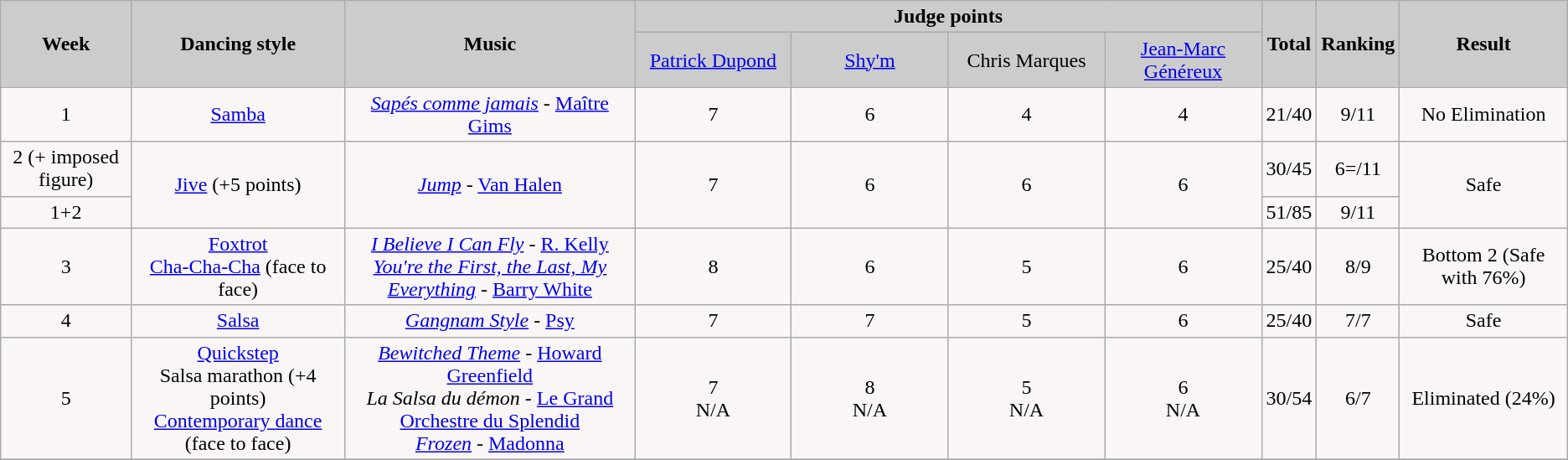<table class="wikitable">
<tr style="text-align:Center; background:#ccc; background:#ccc;">
<td rowspan="2"><strong>Week</strong></td>
<td rowspan="2"><strong>Dancing style</strong></td>
<td rowspan="2"><strong>Music</strong></td>
<td colspan="4"><strong>Judge points</strong></td>
<td rowspan="2"><strong>Total</strong></td>
<td rowspan="2"><strong>Ranking</strong></td>
<td rowspan="2"><strong>Result</strong></td>
</tr>
<tr style="text-align:center; background:#ccc; background:#ccc;">
<td style="width:10%; "><a href='#'>Patrick Dupond</a></td>
<td style="width:10%; "><a href='#'>Shy'm</a></td>
<td style="width:10%; ">Chris Marques</td>
<td style="width:10%; "><a href='#'>Jean-Marc Généreux</a></td>
</tr>
<tr style="text-align:center; background:#faf6f6;">
<td>1</td>
<td><a href='#'>Samba</a></td>
<td><em><a href='#'>Sapés comme jamais</a></em> - <a href='#'>Maître Gims</a></td>
<td>7</td>
<td>6</td>
<td>4</td>
<td>4</td>
<td>21/40</td>
<td>9/11</td>
<td>No Elimination</td>
</tr>
<tr style="text-align:center; background:#faf6f6;">
<td>2 (+ imposed figure)</td>
<td rowspan="2"><a href='#'>Jive</a> (+5 points)</td>
<td rowspan="2"><em><a href='#'>Jump</a></em> - <a href='#'>Van Halen</a></td>
<td rowspan="2">7</td>
<td rowspan="2">6</td>
<td rowspan="2">6</td>
<td rowspan="2">6</td>
<td>30/45</td>
<td>6=/11</td>
<td rowspan="2">Safe</td>
</tr>
<tr style="text-align:center; background:#faf6f6;">
<td>1+2</td>
<td>51/85</td>
<td>9/11</td>
</tr>
<tr style="text-align:center; background:#faf6f6;">
<td>3</td>
<td><a href='#'>Foxtrot</a><br><a href='#'>Cha-Cha-Cha</a> (face to face)</td>
<td><em><a href='#'>I Believe I Can Fly</a></em> - <a href='#'>R. Kelly</a><br><em><a href='#'>You're the First, the Last, My Everything</a></em> - <a href='#'>Barry White</a></td>
<td>8</td>
<td>6</td>
<td>5</td>
<td>6</td>
<td>25/40</td>
<td>8/9</td>
<td>Bottom 2 (Safe with 76%)</td>
</tr>
<tr style="text-align:center; background:#faf6f6;">
<td>4</td>
<td><a href='#'>Salsa</a></td>
<td><em><a href='#'>Gangnam Style</a></em> - <a href='#'>Psy</a></td>
<td>7</td>
<td>7</td>
<td>5</td>
<td>6</td>
<td>25/40</td>
<td>7/7</td>
<td>Safe</td>
</tr>
<tr style="text-align:center; background:#faf6f6;">
<td>5</td>
<td><a href='#'>Quickstep</a><br>Salsa marathon (+4 points)<br><a href='#'>Contemporary dance</a> (face to face)</td>
<td><em><a href='#'>Bewitched Theme</a></em> - <a href='#'>Howard Greenfield</a><br><em>La Salsa du démon</em> - <a href='#'>Le Grand Orchestre du Splendid</a><br><em><a href='#'>Frozen</a></em> - <a href='#'>Madonna</a></td>
<td>7<br>N/A</td>
<td>8<br>N/A</td>
<td>5<br>N/A</td>
<td>6<br>N/A</td>
<td>30/54</td>
<td>6/7</td>
<td>Eliminated (24%)</td>
</tr>
<tr>
</tr>
</table>
